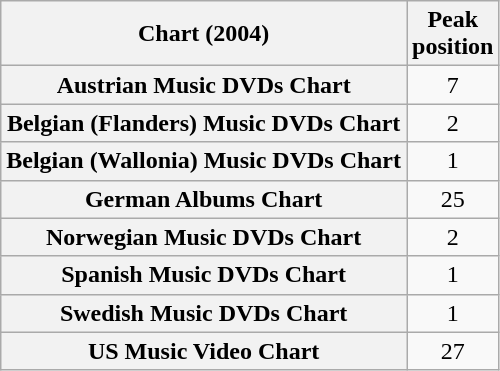<table class="wikitable sortable plainrowheaders" style="text-align:center">
<tr>
<th scope="col">Chart (2004)</th>
<th scope="col">Peak<br>position</th>
</tr>
<tr>
<th scope="row">Austrian Music DVDs Chart</th>
<td>7</td>
</tr>
<tr>
<th scope="row">Belgian (Flanders) Music DVDs Chart</th>
<td>2</td>
</tr>
<tr>
<th scope="row">Belgian (Wallonia) Music DVDs Chart</th>
<td>1</td>
</tr>
<tr>
<th scope="row">German Albums Chart</th>
<td>25</td>
</tr>
<tr>
<th scope="row">Norwegian Music DVDs Chart</th>
<td>2</td>
</tr>
<tr>
<th scope="row">Spanish Music DVDs Chart</th>
<td>1</td>
</tr>
<tr>
<th scope="row">Swedish Music DVDs Chart</th>
<td>1</td>
</tr>
<tr>
<th scope="row">US Music Video Chart</th>
<td>27</td>
</tr>
</table>
